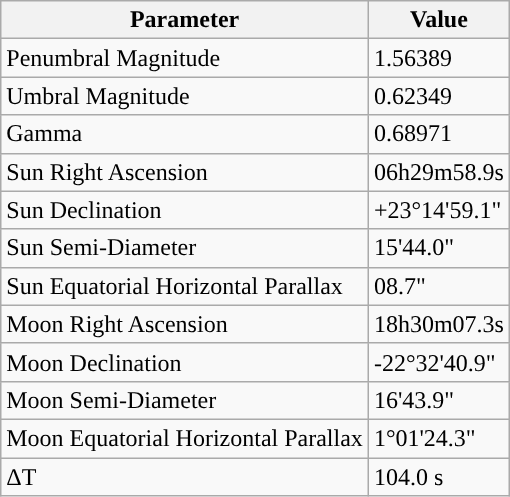<table class="wikitable">
<tr>
<th>Parameter</th>
<th>Value</th>
</tr>
<tr>
<td>Penumbral Magnitude</td>
<td>1.56389</td>
</tr>
<tr>
<td>Umbral Magnitude</td>
<td>0.62349</td>
</tr>
<tr>
<td>Gamma</td>
<td>0.68971</td>
</tr>
<tr>
<td>Sun Right Ascension</td>
<td>06h29m58.9s</td>
</tr>
<tr>
<td>Sun Declination</td>
<td>+23°14'59.1"</td>
</tr>
<tr>
<td>Sun Semi-Diameter</td>
<td>15'44.0"</td>
</tr>
<tr>
<td>Sun Equatorial Horizontal Parallax</td>
<td>08.7"</td>
</tr>
<tr>
<td>Moon Right Ascension</td>
<td>18h30m07.3s</td>
</tr>
<tr>
<td>Moon Declination</td>
<td>-22°32'40.9"</td>
</tr>
<tr>
<td>Moon Semi-Diameter</td>
<td>16'43.9"</td>
</tr>
<tr>
<td>Moon Equatorial Horizontal Parallax</td>
<td>1°01'24.3"</td>
</tr>
<tr>
<td>ΔT</td>
<td>104.0 s</td>
</tr>
</table>
